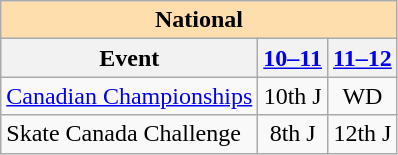<table class="wikitable" style="text-align:center">
<tr>
<th colspan="3" style="background-color: #ffdead; " align="center">National</th>
</tr>
<tr>
<th>Event</th>
<th><a href='#'>10–11</a></th>
<th><a href='#'>11–12</a></th>
</tr>
<tr>
<td align=left><a href='#'>Canadian Championships</a></td>
<td>10th J</td>
<td>WD</td>
</tr>
<tr>
<td align=left>Skate Canada Challenge</td>
<td>8th J</td>
<td>12th J</td>
</tr>
</table>
